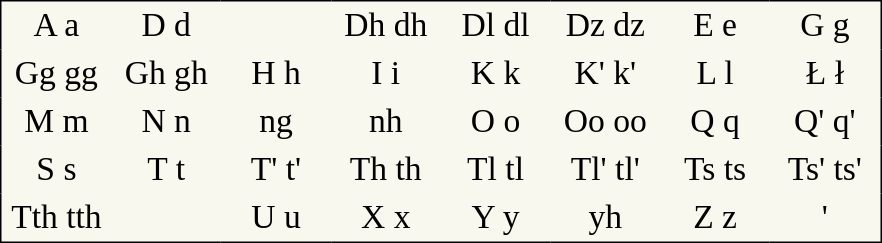<table style="font-family:Arial Unicode MS; font-size:1.4em; border-color:#000000; border-width:1px; border-style:solid; border-collapse:collapse; background-color:#F8F8EF">
<tr>
<td style="width:3em; text-align:center; padding: 3px;">A a</td>
<td style="width:3em; text-align:center; padding: 3px;">D d</td>
<td style="width:3em; text-align:center; padding: 3px;"></td>
<td style="width:3em; text-align:center; padding: 3px;">Dh dh</td>
<td style="width:3em; text-align:center; padding: 3px;">Dl dl</td>
<td style="width:3em; text-align:center; padding: 3px;">Dz dz</td>
<td style="width:3em; text-align:center; padding: 3px;">E e</td>
<td style="width:3em; text-align:center; padding: 3px;">G g</td>
</tr>
<tr>
<td style="width:3em; text-align:center; padding: 3px;">Gg gg</td>
<td style="width:3em; text-align:center; padding: 3px;">Gh gh</td>
<td style="width:3em; text-align:center; padding: 3px;">H h</td>
<td style="width:3em; text-align:center; padding: 3px;">I i</td>
<td style="width:3em; text-align:center; padding: 3px;">K k</td>
<td style="width:3em; text-align:center; padding: 3px;">K' k'</td>
<td style="width:3em; text-align:center; padding: 3px;">L l</td>
<td style="width:3em; text-align:center; padding: 3px;">Ł ł</td>
</tr>
<tr>
<td style="width:3em; text-align:center; padding: 3px;">M m</td>
<td style="width:3em; text-align:center; padding: 3px;">N n</td>
<td style="width:3em; text-align:center; padding: 3px;">ng</td>
<td style="width:3em; text-align:center; padding: 3px;">nh</td>
<td style="width:3em; text-align:center; padding: 3px;">O o</td>
<td style="width:3em; text-align:center; padding: 3px;">Oo oo</td>
<td style="width:3em; text-align:center; padding: 3px;">Q q</td>
<td style="width:3em; text-align:center; padding: 3px;">Q' q'</td>
</tr>
<tr>
<td style="width:3em; text-align:center; padding: 3px;">S s</td>
<td style="width:3em; text-align:center; padding: 3px;">T t</td>
<td style="width:3em; text-align:center; padding: 3px;">T' t'</td>
<td style="width:3em; text-align:center; padding: 3px;">Th th</td>
<td style="width:3em; text-align:center; padding: 3px;">Tl tl</td>
<td style="width:3em; text-align:center; padding: 3px;">Tl' tl'</td>
<td style="width:3em; text-align:center; padding: 3px;">Ts ts</td>
<td style="width:3em; text-align:center; padding: 3px;">Ts' ts'</td>
</tr>
<tr>
<td style="width:3em; text-align:center; padding: 3px;">Tth tth</td>
<td style="width:3em; text-align:center; padding: 3px;"></td>
<td style="width:3em; text-align:center; padding: 3px;">U u</td>
<td style="width:3em; text-align:center; padding: 3px;">X x</td>
<td style="width:3em; text-align:center; padding: 3px;">Y y</td>
<td style="width:3em; text-align:center; padding: 3px;">yh</td>
<td style="width:3em; text-align:center; padding: 3px;">Z z</td>
<td style="width:3em; text-align:center; padding: 3px;">'</td>
</tr>
</table>
